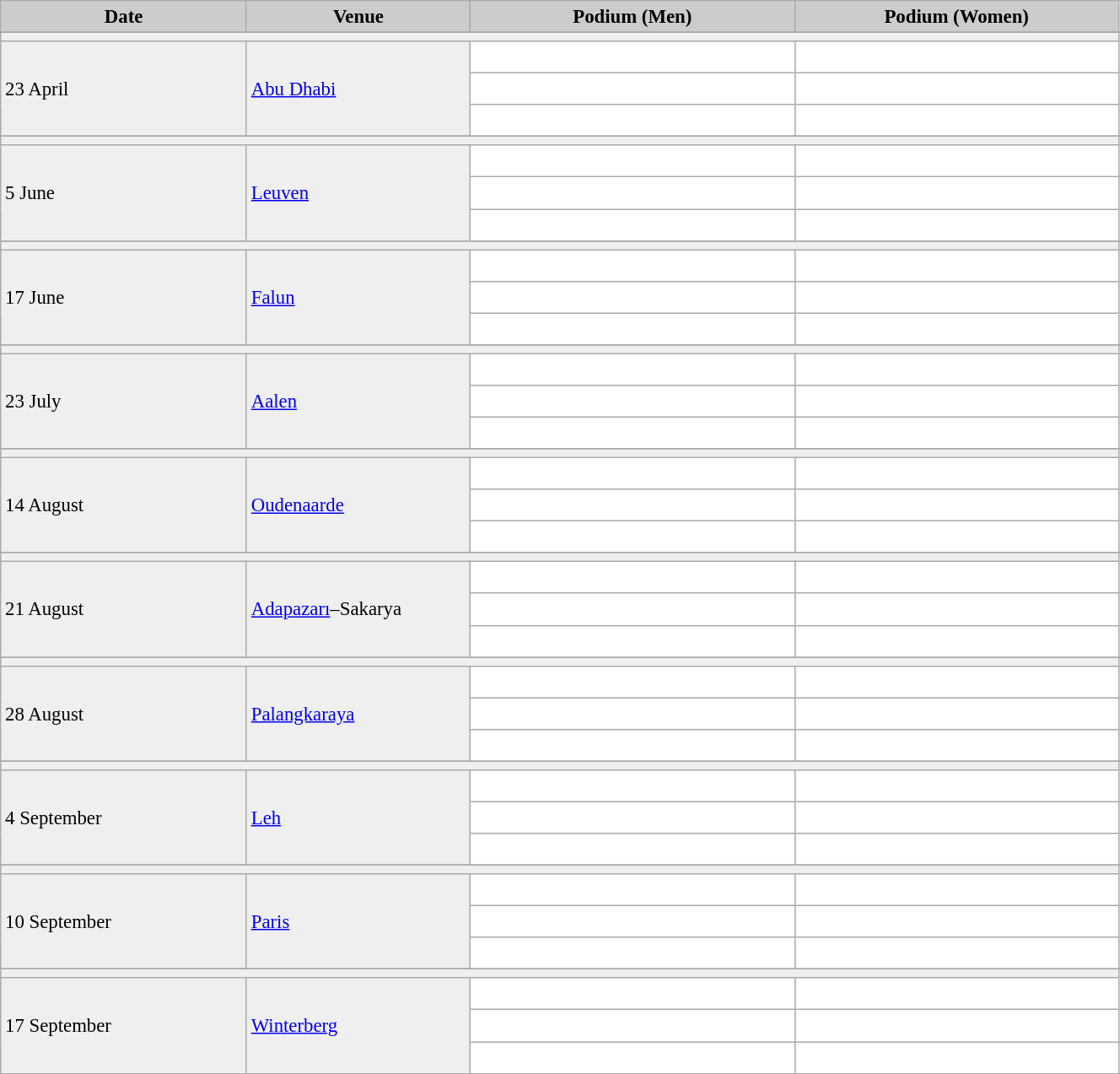<table class="wikitable" width=70% bgcolor="#f7f8ff" cellpadding="3" cellspacing="0" border="1" style="font-size: 95%; border: gray solid 1px; border-collapse: collapse;">
<tr bgcolor="#CCCCCC">
<td align="center"><strong>Date</strong></td>
<td width=20% align="center"><strong>Venue</strong></td>
<td width=29% align="center"><strong>Podium (Men)</strong></td>
<td width=29% align="center"><strong>Podium (Women)</strong></td>
</tr>
<tr>
</tr>
<tr bgcolor="#EFEFEF">
<td colspan=4></td>
</tr>
<tr bgcolor="#EFEFEF">
<td rowspan=3>23 April</td>
<td rowspan=3> <a href='#'>Abu Dhabi</a></td>
<td bgcolor="#ffffff">   </td>
<td bgcolor="#ffffff">   </td>
</tr>
<tr>
<td bgcolor="#ffffff">   </td>
<td bgcolor="#ffffff">   </td>
</tr>
<tr>
<td bgcolor="#ffffff">   </td>
<td bgcolor="#ffffff">   </td>
</tr>
<tr>
</tr>
<tr bgcolor="#EFEFEF">
<td colspan=4></td>
</tr>
<tr bgcolor="#EFEFEF">
<td rowspan=3>5 June</td>
<td rowspan=3> <a href='#'>Leuven</a></td>
<td bgcolor="#ffffff">   </td>
<td bgcolor="#ffffff">   </td>
</tr>
<tr>
<td bgcolor="#ffffff">   </td>
<td bgcolor="#ffffff">   </td>
</tr>
<tr>
<td bgcolor="#ffffff">   </td>
<td bgcolor="#ffffff">   </td>
</tr>
<tr>
</tr>
<tr bgcolor="#EFEFEF">
<td colspan=4></td>
</tr>
<tr bgcolor="#EFEFEF">
<td rowspan=3>17 June</td>
<td rowspan=3> <a href='#'>Falun</a></td>
<td bgcolor="#ffffff">   </td>
<td bgcolor="#ffffff">   </td>
</tr>
<tr>
<td bgcolor="#ffffff">   </td>
<td bgcolor="#ffffff">   </td>
</tr>
<tr>
<td bgcolor="#ffffff">   </td>
<td bgcolor="#ffffff">   </td>
</tr>
<tr>
</tr>
<tr bgcolor="#EFEFEF">
<td colspan=4></td>
</tr>
<tr bgcolor="#EFEFEF">
<td rowspan=3>23 July</td>
<td rowspan=3> <a href='#'>Aalen</a></td>
<td bgcolor="#ffffff">   </td>
<td bgcolor="#ffffff">   </td>
</tr>
<tr>
<td bgcolor="#ffffff">   </td>
<td bgcolor="#ffffff">   </td>
</tr>
<tr>
<td bgcolor="#ffffff">   </td>
<td bgcolor="#ffffff">   </td>
</tr>
<tr>
</tr>
<tr bgcolor="#EFEFEF">
<td colspan=4></td>
</tr>
<tr bgcolor="#EFEFEF">
<td rowspan=3>14 August</td>
<td rowspan=3> <a href='#'>Oudenaarde</a></td>
<td bgcolor="#ffffff">   </td>
<td bgcolor="#ffffff">   </td>
</tr>
<tr>
<td bgcolor="#ffffff">   </td>
<td bgcolor="#ffffff">   </td>
</tr>
<tr>
<td bgcolor="#ffffff">   </td>
<td bgcolor="#ffffff">   </td>
</tr>
<tr>
</tr>
<tr bgcolor="#EFEFEF">
<td colspan=4></td>
</tr>
<tr bgcolor="#EFEFEF">
<td rowspan=3>21 August</td>
<td rowspan=3> <a href='#'>Adapazarı</a>–Sakarya</td>
<td bgcolor="#ffffff">   </td>
<td bgcolor="#ffffff">   </td>
</tr>
<tr>
<td bgcolor="#ffffff">   </td>
<td bgcolor="#ffffff">   </td>
</tr>
<tr>
<td bgcolor="#ffffff">   </td>
<td bgcolor="#ffffff">   </td>
</tr>
<tr>
</tr>
<tr bgcolor="#EFEFEF">
<td colspan=4></td>
</tr>
<tr bgcolor="#EFEFEF">
<td rowspan=3>28 August</td>
<td rowspan=3> <a href='#'>Palangkaraya</a></td>
<td bgcolor="#ffffff">   </td>
<td bgcolor="#ffffff">   </td>
</tr>
<tr>
<td bgcolor="#ffffff">   </td>
<td bgcolor="#ffffff">   </td>
</tr>
<tr>
<td bgcolor="#ffffff">   </td>
<td bgcolor="#ffffff">   </td>
</tr>
<tr>
</tr>
<tr bgcolor="#EFEFEF">
<td colspan=4></td>
</tr>
<tr bgcolor="#EFEFEF">
<td rowspan=3>4 September</td>
<td rowspan=3> <a href='#'>Leh</a></td>
<td bgcolor="#ffffff">   </td>
<td bgcolor="#ffffff">   </td>
</tr>
<tr>
<td bgcolor="#ffffff">   </td>
<td bgcolor="#ffffff">   </td>
</tr>
<tr>
<td bgcolor="#ffffff">   </td>
<td bgcolor="#ffffff">   </td>
</tr>
<tr>
</tr>
<tr bgcolor="#EFEFEF">
<td colspan=4></td>
</tr>
<tr bgcolor="#EFEFEF">
<td rowspan=3>10 September</td>
<td rowspan=3> <a href='#'>Paris</a></td>
<td bgcolor="#ffffff">   </td>
<td bgcolor="#ffffff">   </td>
</tr>
<tr>
<td bgcolor="#ffffff">   </td>
<td bgcolor="#ffffff">   </td>
</tr>
<tr>
<td bgcolor="#ffffff">   </td>
<td bgcolor="#ffffff">   </td>
</tr>
<tr>
</tr>
<tr bgcolor="#EFEFEF">
<td colspan=4></td>
</tr>
<tr bgcolor="#EFEFEF">
<td rowspan=3>17 September</td>
<td rowspan=3> <a href='#'>Winterberg</a></td>
<td bgcolor="#ffffff">   </td>
<td bgcolor="#ffffff">   </td>
</tr>
<tr>
<td bgcolor="#ffffff">   </td>
<td bgcolor="#ffffff">   </td>
</tr>
<tr>
<td bgcolor="#ffffff">   </td>
<td bgcolor="#ffffff">   </td>
</tr>
</table>
